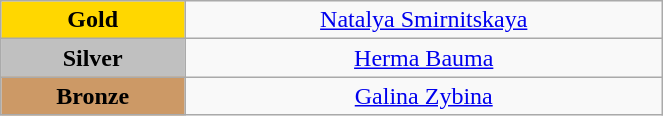<table class="wikitable" style="text-align:center; " width="35%">
<tr>
<td bgcolor="gold"><strong>Gold</strong></td>
<td><a href='#'>Natalya Smirnitskaya</a><br>  <small><em></em></small></td>
</tr>
<tr>
<td bgcolor="silver"><strong>Silver</strong></td>
<td><a href='#'>Herma Bauma</a><br>  <small><em></em></small></td>
</tr>
<tr>
<td bgcolor="CC9966"><strong>Bronze</strong></td>
<td><a href='#'>Galina Zybina</a><br>  <small><em></em></small></td>
</tr>
</table>
